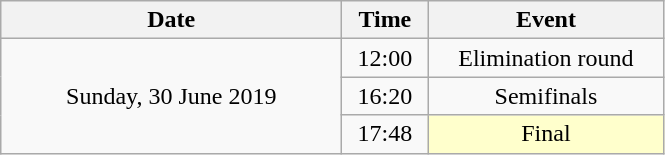<table class = "wikitable" style="text-align:center;">
<tr>
<th width=220>Date</th>
<th width=50>Time</th>
<th width=150>Event</th>
</tr>
<tr>
<td rowspan=3>Sunday, 30 June 2019</td>
<td>12:00</td>
<td>Elimination round</td>
</tr>
<tr>
<td>16:20</td>
<td>Semifinals</td>
</tr>
<tr>
<td>17:48</td>
<td bgcolor=ffffcc>Final</td>
</tr>
</table>
